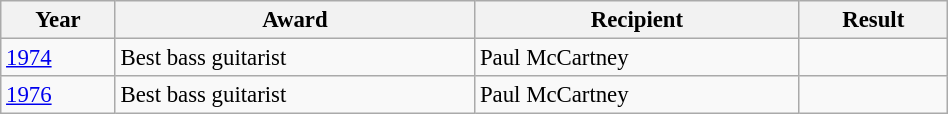<table class="wikitable sortable"  style="font-size:95%; width:50%;">
<tr>
<th>Year</th>
<th>Award</th>
<th>Recipient</th>
<th>Result</th>
</tr>
<tr>
<td><a href='#'>1974</a></td>
<td>Best bass guitarist</td>
<td>Paul McCartney</td>
<td></td>
</tr>
<tr>
<td><a href='#'>1976</a></td>
<td>Best bass guitarist</td>
<td>Paul McCartney</td>
<td></td>
</tr>
</table>
